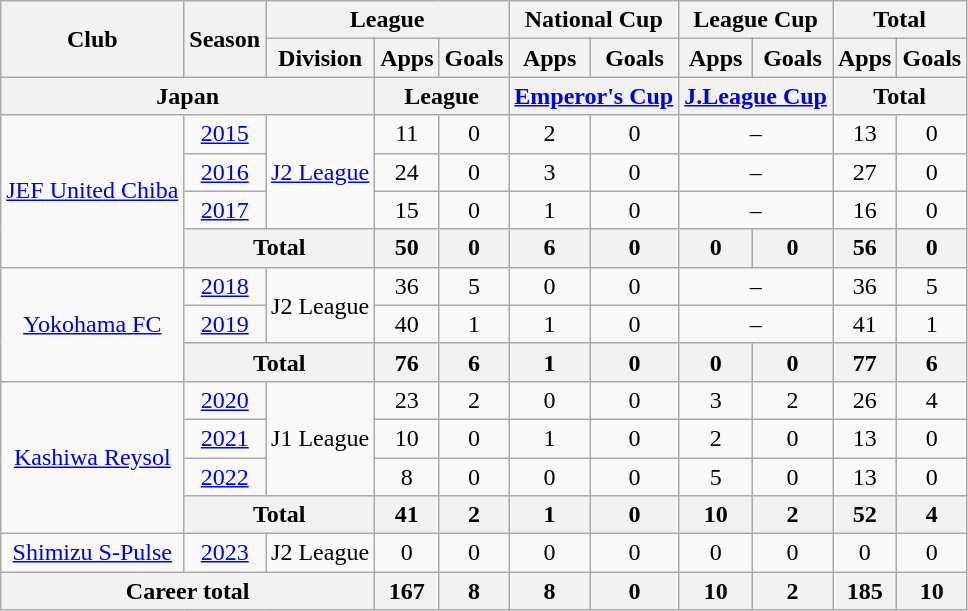<table class="wikitable" style="text-align: center">
<tr>
<th rowspan="2">Club</th>
<th rowspan="2">Season</th>
<th colspan="3">League</th>
<th colspan="2">National Cup</th>
<th colspan="2">League Cup</th>
<th colspan="2">Total</th>
</tr>
<tr>
<th>Division</th>
<th>Apps</th>
<th>Goals</th>
<th>Apps</th>
<th>Goals</th>
<th>Apps</th>
<th>Goals</th>
<th>Apps</th>
<th>Goals</th>
</tr>
<tr>
<th colspan=3>Japan</th>
<th colspan=2>League</th>
<th colspan=2><a href='#'>Emperor's Cup</a></th>
<th colspan=2><a href='#'>J.League Cup</a></th>
<th colspan=2>Total</th>
</tr>
<tr>
<td rowspan="4"><a href='#'>JEF United Chiba</a></td>
<td><a href='#'>2015</a></td>
<td rowspan="3"><a href='#'>J2 League</a></td>
<td>11</td>
<td>0</td>
<td>2</td>
<td>0</td>
<td colspan="2">–</td>
<td>13</td>
<td>0</td>
</tr>
<tr>
<td><a href='#'>2016</a></td>
<td>24</td>
<td>0</td>
<td>3</td>
<td>0</td>
<td colspan="2">–</td>
<td>27</td>
<td>0</td>
</tr>
<tr>
<td><a href='#'>2017</a></td>
<td>15</td>
<td>0</td>
<td>1</td>
<td>0</td>
<td colspan="2">–</td>
<td>16</td>
<td>0</td>
</tr>
<tr>
<th colspan="2">Total</th>
<th>50</th>
<th>0</th>
<th>6</th>
<th>0</th>
<th>0</th>
<th>0</th>
<th>56</th>
<th>0</th>
</tr>
<tr>
<td rowspan="3"><a href='#'>Yokohama FC</a></td>
<td><a href='#'>2018</a></td>
<td rowspan="2">J2 League</td>
<td>36</td>
<td>5</td>
<td>0</td>
<td>0</td>
<td colspan="2">–</td>
<td>36</td>
<td>5</td>
</tr>
<tr>
<td><a href='#'>2019</a></td>
<td>40</td>
<td>1</td>
<td>1</td>
<td>0</td>
<td colspan="2">–</td>
<td>41</td>
<td>1</td>
</tr>
<tr>
<th colspan="2">Total</th>
<th>76</th>
<th>6</th>
<th>1</th>
<th>0</th>
<th>0</th>
<th>0</th>
<th>77</th>
<th>6</th>
</tr>
<tr>
<td rowspan="4"><a href='#'>Kashiwa Reysol</a></td>
<td><a href='#'>2020</a></td>
<td rowspan="3">J1 League</td>
<td>23</td>
<td>2</td>
<td>0</td>
<td>0</td>
<td>3</td>
<td>2</td>
<td>26</td>
<td>4</td>
</tr>
<tr>
<td><a href='#'>2021</a></td>
<td>10</td>
<td>0</td>
<td>1</td>
<td>0</td>
<td>2</td>
<td>0</td>
<td>13</td>
<td>0</td>
</tr>
<tr>
<td><a href='#'>2022</a></td>
<td>8</td>
<td>0</td>
<td>0</td>
<td>0</td>
<td>5</td>
<td>0</td>
<td>13</td>
<td>0</td>
</tr>
<tr>
<th colspan="2">Total</th>
<th>41</th>
<th>2</th>
<th>1</th>
<th>0</th>
<th>10</th>
<th>2</th>
<th>52</th>
<th>4</th>
</tr>
<tr>
<td><a href='#'>Shimizu S-Pulse</a></td>
<td><a href='#'>2023</a></td>
<td>J2 League</td>
<td>0</td>
<td>0</td>
<td>0</td>
<td>0</td>
<td>0</td>
<td>0</td>
<td>0</td>
<td>0</td>
</tr>
<tr>
<th colspan=3>Career total</th>
<th>167</th>
<th>8</th>
<th>8</th>
<th>0</th>
<th>10</th>
<th>2</th>
<th>185</th>
<th>10</th>
</tr>
</table>
